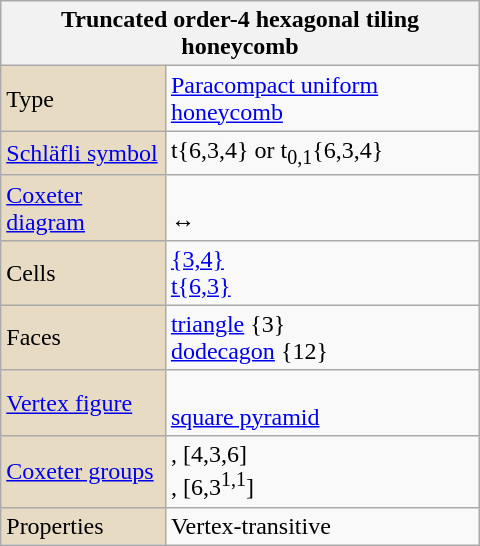<table class="wikitable" align="right" style="margin-left:10px" width="320">
<tr>
<th bgcolor=#e7dcc3 colspan=2>Truncated order-4 hexagonal tiling honeycomb</th>
</tr>
<tr>
<td bgcolor=#e7dcc3>Type</td>
<td><a href='#'>Paracompact uniform honeycomb</a></td>
</tr>
<tr>
<td bgcolor=#e7dcc3><a href='#'>Schläfli symbol</a></td>
<td>t{6,3,4} or t<sub>0,1</sub>{6,3,4}</td>
</tr>
<tr>
<td bgcolor=#e7dcc3><a href='#'>Coxeter diagram</a></td>
<td><br> ↔ </td>
</tr>
<tr>
<td bgcolor=#e7dcc3>Cells</td>
<td><a href='#'>{3,4}</a> <br><a href='#'>t{6,3}</a> </td>
</tr>
<tr>
<td bgcolor=#e7dcc3>Faces</td>
<td><a href='#'>triangle</a> {3}<br><a href='#'>dodecagon</a> {12}</td>
</tr>
<tr>
<td bgcolor=#e7dcc3><a href='#'>Vertex figure</a></td>
<td><br><a href='#'>square pyramid</a></td>
</tr>
<tr>
<td bgcolor=#e7dcc3><a href='#'>Coxeter groups</a></td>
<td>, [4,3,6]<br>, [6,3<sup>1,1</sup>]</td>
</tr>
<tr>
<td bgcolor=#e7dcc3>Properties</td>
<td>Vertex-transitive</td>
</tr>
</table>
